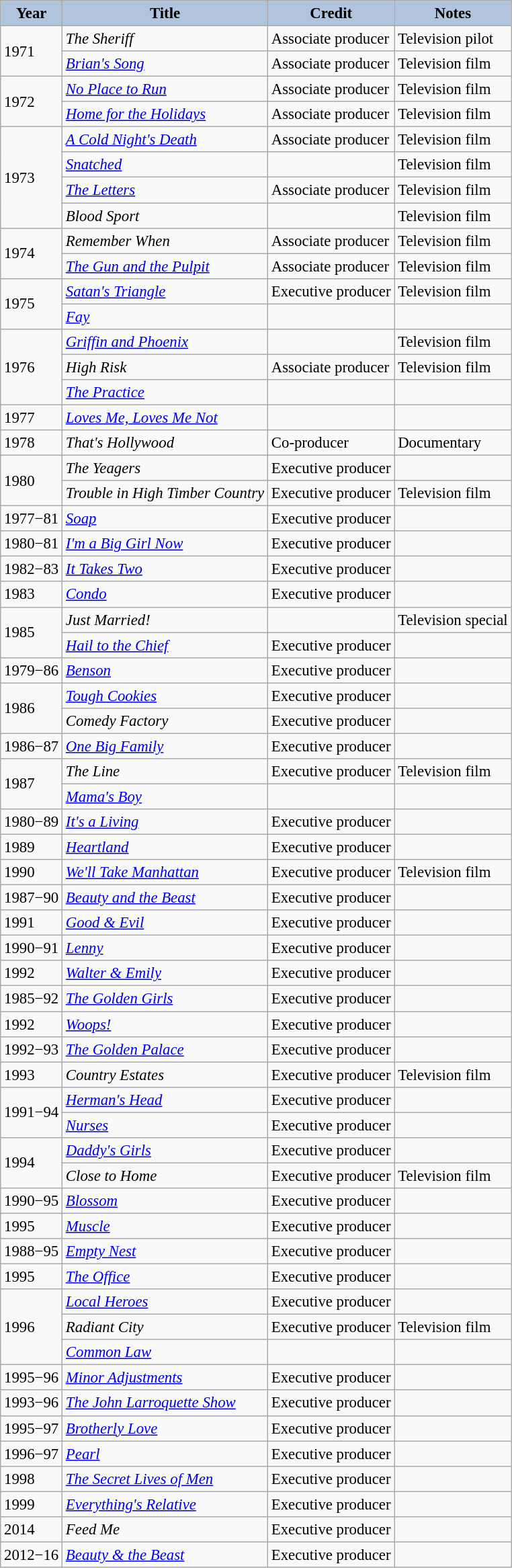<table class="wikitable" style="font-size:95%;">
<tr>
<th style="background:#B0C4DE;">Year</th>
<th style="background:#B0C4DE;">Title</th>
<th style="background:#B0C4DE;">Credit</th>
<th style="background:#B0C4DE;">Notes</th>
</tr>
<tr>
<td rowspan=2>1971</td>
<td><em>The Sheriff</em></td>
<td>Associate producer</td>
<td>Television pilot</td>
</tr>
<tr>
<td><em><a href='#'>Brian's Song</a></em></td>
<td>Associate producer</td>
<td>Television film</td>
</tr>
<tr>
<td rowspan=2>1972</td>
<td><em><a href='#'>No Place to Run</a></em></td>
<td>Associate producer</td>
<td>Television film</td>
</tr>
<tr>
<td><em><a href='#'>Home for the Holidays</a></em></td>
<td>Associate producer</td>
<td>Television film</td>
</tr>
<tr>
<td rowspan=4>1973</td>
<td><em><a href='#'>A Cold Night's Death</a></em></td>
<td>Associate producer</td>
<td>Television film</td>
</tr>
<tr>
<td><em><a href='#'>Snatched</a></em></td>
<td></td>
<td>Television film</td>
</tr>
<tr>
<td><em><a href='#'>The Letters</a></em></td>
<td>Associate producer</td>
<td>Television film</td>
</tr>
<tr>
<td><em>Blood Sport</em></td>
<td></td>
<td>Television film</td>
</tr>
<tr>
<td rowspan=2>1974</td>
<td><em>Remember When</em></td>
<td>Associate producer</td>
<td>Television film</td>
</tr>
<tr>
<td><em><a href='#'>The Gun and the Pulpit</a></em></td>
<td>Associate producer</td>
<td>Television film</td>
</tr>
<tr>
<td rowspan=2>1975</td>
<td><em><a href='#'>Satan's Triangle</a></em></td>
<td>Executive producer</td>
<td>Television film</td>
</tr>
<tr>
<td><em><a href='#'>Fay</a></em></td>
<td></td>
<td></td>
</tr>
<tr>
<td rowspan=3>1976</td>
<td><em><a href='#'>Griffin and Phoenix</a></em></td>
<td></td>
<td>Television film</td>
</tr>
<tr>
<td><em>High Risk</em></td>
<td>Associate producer</td>
<td>Television film</td>
</tr>
<tr>
<td><em><a href='#'>The Practice</a></em></td>
<td></td>
<td></td>
</tr>
<tr>
<td>1977</td>
<td><em><a href='#'>Loves Me, Loves Me Not</a></em></td>
<td></td>
<td></td>
</tr>
<tr>
<td>1978</td>
<td><em>That's Hollywood</em></td>
<td>Co-producer</td>
<td>Documentary</td>
</tr>
<tr>
<td rowspan=2>1980</td>
<td><em>The Yeagers</em></td>
<td>Executive producer</td>
<td></td>
</tr>
<tr>
<td><em>Trouble in High Timber Country</em></td>
<td>Executive producer</td>
<td>Television film</td>
</tr>
<tr>
<td>1977−81</td>
<td><em><a href='#'>Soap</a></em></td>
<td>Executive producer</td>
<td></td>
</tr>
<tr>
<td>1980−81</td>
<td><em><a href='#'>I'm a Big Girl Now</a></em></td>
<td>Executive producer</td>
<td></td>
</tr>
<tr>
<td>1982−83</td>
<td><em><a href='#'>It Takes Two</a></em></td>
<td>Executive producer</td>
<td></td>
</tr>
<tr>
<td>1983</td>
<td><em><a href='#'>Condo</a></em></td>
<td>Executive producer</td>
<td></td>
</tr>
<tr>
<td rowspan=2>1985</td>
<td><em>Just Married!</em></td>
<td></td>
<td>Television special</td>
</tr>
<tr>
<td><em><a href='#'>Hail to the Chief</a></em></td>
<td>Executive producer</td>
<td></td>
</tr>
<tr>
<td>1979−86</td>
<td><em><a href='#'>Benson</a></em></td>
<td>Executive producer</td>
<td></td>
</tr>
<tr>
<td rowspan=2>1986</td>
<td><em><a href='#'>Tough Cookies</a></em></td>
<td>Executive producer</td>
<td></td>
</tr>
<tr>
<td><em>Comedy Factory</em></td>
<td>Executive producer</td>
<td></td>
</tr>
<tr>
<td>1986−87</td>
<td><em><a href='#'>One Big Family</a></em></td>
<td>Executive producer</td>
<td></td>
</tr>
<tr>
<td rowspan=2>1987</td>
<td><em>The Line</em></td>
<td>Executive producer</td>
<td>Television film</td>
</tr>
<tr>
<td><em><a href='#'>Mama's Boy</a></em></td>
<td></td>
<td></td>
</tr>
<tr>
<td>1980−89</td>
<td><em><a href='#'>It's a Living</a></em></td>
<td>Executive producer</td>
<td></td>
</tr>
<tr>
<td>1989</td>
<td><em><a href='#'>Heartland</a></em></td>
<td>Executive producer</td>
<td></td>
</tr>
<tr>
<td>1990</td>
<td><em><a href='#'>We'll Take Manhattan</a></em></td>
<td>Executive producer</td>
<td>Television film</td>
</tr>
<tr>
<td>1987−90</td>
<td><em><a href='#'>Beauty and the Beast</a></em></td>
<td>Executive producer</td>
<td></td>
</tr>
<tr>
<td>1991</td>
<td><em><a href='#'>Good & Evil</a></em></td>
<td>Executive producer</td>
<td></td>
</tr>
<tr>
<td>1990−91</td>
<td><em><a href='#'>Lenny</a></em></td>
<td>Executive producer</td>
<td></td>
</tr>
<tr>
<td>1992</td>
<td><em><a href='#'>Walter & Emily</a></em></td>
<td>Executive producer</td>
<td></td>
</tr>
<tr>
<td>1985−92</td>
<td><em><a href='#'>The Golden Girls</a></em></td>
<td>Executive producer</td>
<td></td>
</tr>
<tr>
<td>1992</td>
<td><em><a href='#'>Woops!</a></em></td>
<td>Executive producer</td>
<td></td>
</tr>
<tr>
<td>1992−93</td>
<td><em><a href='#'>The Golden Palace</a></em></td>
<td>Executive producer</td>
<td></td>
</tr>
<tr>
<td>1993</td>
<td><em>Country Estates</em></td>
<td>Executive producer</td>
<td>Television film</td>
</tr>
<tr>
<td rowspan=2>1991−94</td>
<td><em><a href='#'>Herman's Head</a></em></td>
<td>Executive producer</td>
<td></td>
</tr>
<tr>
<td><em><a href='#'>Nurses</a></em></td>
<td>Executive producer</td>
<td></td>
</tr>
<tr>
<td rowspan=2>1994</td>
<td><em><a href='#'>Daddy's Girls</a></em></td>
<td>Executive producer</td>
<td></td>
</tr>
<tr>
<td><em>Close to Home</em></td>
<td>Executive producer</td>
<td>Television film</td>
</tr>
<tr>
<td>1990−95</td>
<td><em><a href='#'>Blossom</a></em></td>
<td>Executive producer</td>
<td></td>
</tr>
<tr>
<td>1995</td>
<td><em><a href='#'>Muscle</a></em></td>
<td>Executive producer</td>
<td></td>
</tr>
<tr>
<td>1988−95</td>
<td><em><a href='#'>Empty Nest</a></em></td>
<td>Executive producer</td>
<td></td>
</tr>
<tr>
<td>1995</td>
<td><em><a href='#'>The Office</a></em></td>
<td>Executive producer</td>
<td></td>
</tr>
<tr>
<td rowspan=3>1996</td>
<td><em><a href='#'>Local Heroes</a></em></td>
<td>Executive producer</td>
<td></td>
</tr>
<tr>
<td><em>Radiant City</em></td>
<td>Executive producer</td>
<td>Television film</td>
</tr>
<tr>
<td><em><a href='#'>Common Law</a></em></td>
<td></td>
<td></td>
</tr>
<tr>
<td>1995−96</td>
<td><em><a href='#'>Minor Adjustments</a></em></td>
<td>Executive producer</td>
<td></td>
</tr>
<tr>
<td>1993−96</td>
<td><em><a href='#'>The John Larroquette Show</a></em></td>
<td>Executive producer</td>
<td></td>
</tr>
<tr>
<td>1995−97</td>
<td><em><a href='#'>Brotherly Love</a></em></td>
<td>Executive producer</td>
<td></td>
</tr>
<tr>
<td>1996−97</td>
<td><em><a href='#'>Pearl</a></em></td>
<td>Executive producer</td>
<td></td>
</tr>
<tr>
<td>1998</td>
<td><em><a href='#'>The Secret Lives of Men</a></em></td>
<td>Executive producer</td>
<td></td>
</tr>
<tr>
<td>1999</td>
<td><em><a href='#'>Everything's Relative</a></em></td>
<td>Executive producer</td>
<td></td>
</tr>
<tr>
<td>2014</td>
<td><em>Feed Me</em></td>
<td>Executive producer</td>
<td></td>
</tr>
<tr>
<td>2012−16</td>
<td><em><a href='#'>Beauty & the Beast</a></em></td>
<td>Executive producer</td>
<td></td>
</tr>
</table>
